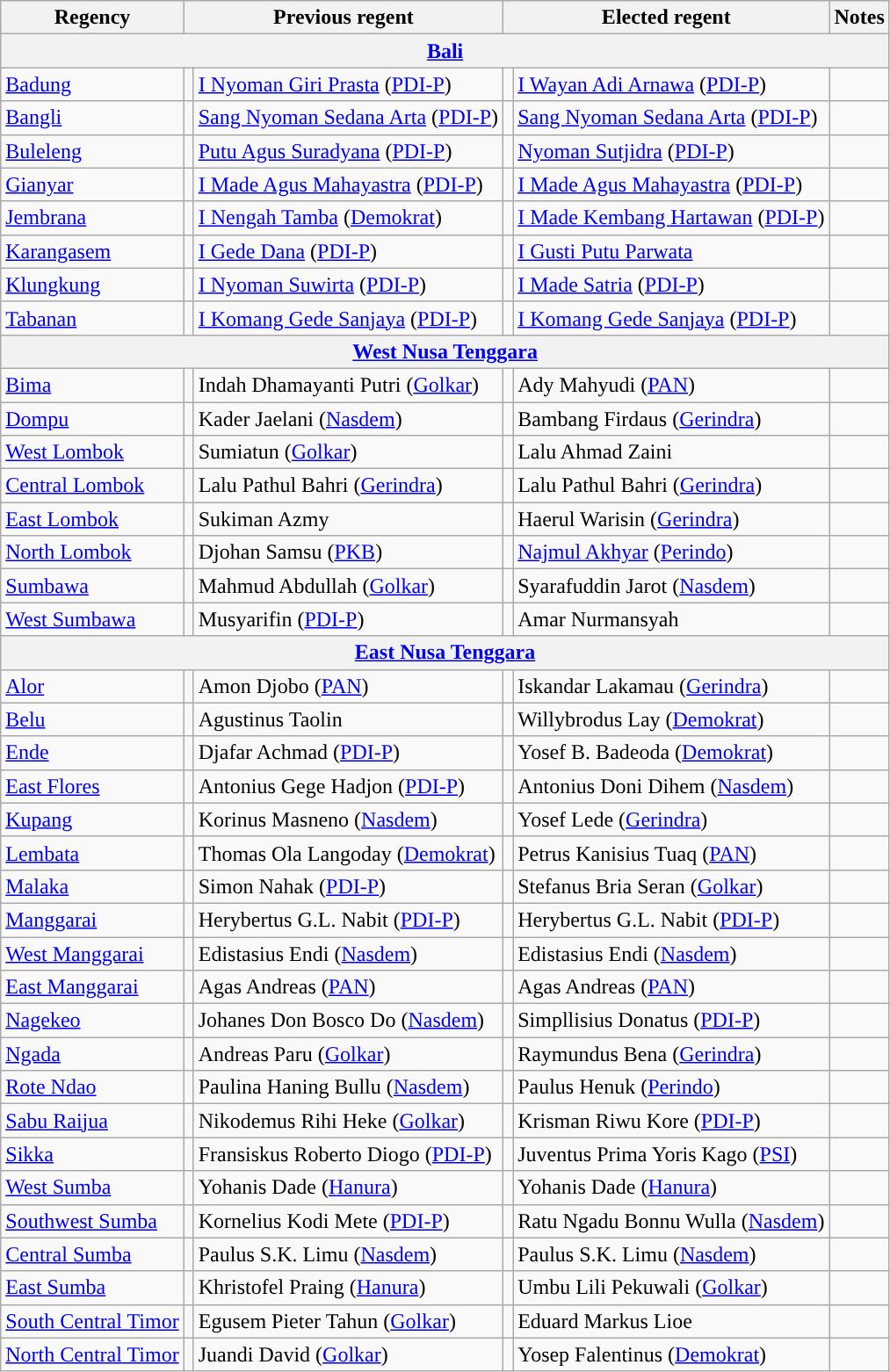<table class="wikitable">
<tr>
<th>Regency</th>
<th colspan=2>Previous regent</th>
<th colspan=2>Elected regent</th>
<th>Notes</th>
</tr>
<tr>
<th colspan=6><a href='#'>Bali</a></th>
</tr>
<tr>
<td><a href='#'>Badung</a></td>
<td style="background:"></td>
<td><a href='#'>I Nyoman Giri Prasta</a> (<a href='#'>PDI-P</a>)</td>
<td style="background:"></td>
<td><a href='#'>I Wayan Adi Arnawa</a> (<a href='#'>PDI-P</a>)</td>
<td></td>
</tr>
<tr>
<td><a href='#'>Bangli</a></td>
<td style="background:"></td>
<td><a href='#'>Sang Nyoman Sedana Arta</a> (<a href='#'>PDI-P</a>)</td>
<td style="background:"></td>
<td><a href='#'>Sang Nyoman Sedana Arta</a> (<a href='#'>PDI-P</a>)</td>
<td></td>
</tr>
<tr>
<td><a href='#'>Buleleng</a></td>
<td style="background:"></td>
<td><a href='#'>Putu Agus Suradyana</a> (<a href='#'>PDI-P</a>)</td>
<td style="background:"></td>
<td><a href='#'>Nyoman Sutjidra</a> (<a href='#'>PDI-P</a>)</td>
<td></td>
</tr>
<tr>
<td><a href='#'>Gianyar</a></td>
<td style="background:"></td>
<td><a href='#'>I Made Agus Mahayastra</a> (<a href='#'>PDI-P</a>)</td>
<td style="background:"></td>
<td><a href='#'>I Made Agus Mahayastra</a> (<a href='#'>PDI-P</a>)</td>
<td></td>
</tr>
<tr>
<td><a href='#'>Jembrana</a></td>
<td style="background:"></td>
<td><a href='#'>I Nengah Tamba</a> (<a href='#'>Demokrat</a>)</td>
<td style="background:"></td>
<td><a href='#'>I Made Kembang Hartawan</a> (<a href='#'>PDI-P</a>)</td>
<td></td>
</tr>
<tr>
<td><a href='#'>Karangasem</a></td>
<td style="background:"></td>
<td><a href='#'>I Gede Dana</a> (<a href='#'>PDI-P</a>)</td>
<td style="background:"></td>
<td><a href='#'>I Gusti Putu Parwata</a></td>
<td></td>
</tr>
<tr>
<td><a href='#'>Klungkung</a></td>
<td style="background:"></td>
<td><a href='#'>I Nyoman Suwirta</a> (<a href='#'>PDI-P</a>)</td>
<td style="background:"></td>
<td><a href='#'>I Made Satria</a> (<a href='#'>PDI-P</a>)</td>
<td></td>
</tr>
<tr>
<td><a href='#'>Tabanan</a></td>
<td style="background:"></td>
<td><a href='#'>I Komang Gede Sanjaya</a> (<a href='#'>PDI-P</a>)</td>
<td style="background:"></td>
<td><a href='#'>I Komang Gede Sanjaya</a> (<a href='#'>PDI-P</a>)</td>
<td></td>
</tr>
<tr>
<th colspan=6><a href='#'>West Nusa Tenggara</a></th>
</tr>
<tr>
<td><a href='#'>Bima</a></td>
<td style="background:"></td>
<td>Indah Dhamayanti Putri (<a href='#'>Golkar</a>)</td>
<td style="background:"></td>
<td>Ady Mahyudi (<a href='#'>PAN</a>)</td>
<td></td>
</tr>
<tr>
<td><a href='#'>Dompu</a></td>
<td style="background:"></td>
<td>Kader Jaelani (<a href='#'>Nasdem</a>)</td>
<td style="background:"></td>
<td>Bambang Firdaus (<a href='#'>Gerindra</a>)</td>
<td></td>
</tr>
<tr>
<td><a href='#'>West Lombok</a></td>
<td style="background:"></td>
<td>Sumiatun (<a href='#'>Golkar</a>)</td>
<td style="background:"></td>
<td>Lalu Ahmad Zaini</td>
<td></td>
</tr>
<tr>
<td><a href='#'>Central Lombok</a></td>
<td style="background:"></td>
<td>Lalu Pathul Bahri (<a href='#'>Gerindra</a>)</td>
<td style="background:"></td>
<td>Lalu Pathul Bahri (<a href='#'>Gerindra</a>)</td>
<td></td>
</tr>
<tr>
<td><a href='#'>East Lombok</a></td>
<td style="background:"></td>
<td>Sukiman Azmy</td>
<td style="background:"></td>
<td>Haerul Warisin (<a href='#'>Gerindra</a>)</td>
<td></td>
</tr>
<tr>
<td><a href='#'>North Lombok</a></td>
<td style="background:"></td>
<td>Djohan Samsu (<a href='#'>PKB</a>)</td>
<td style="background:"></td>
<td><a href='#'>Najmul Akhyar</a> (<a href='#'>Perindo</a>)</td>
<td></td>
</tr>
<tr>
<td><a href='#'>Sumbawa</a></td>
<td style="background:"></td>
<td>Mahmud Abdullah (<a href='#'>Golkar</a>)</td>
<td style="background:"></td>
<td>Syarafuddin Jarot (<a href='#'>Nasdem</a>)</td>
<td></td>
</tr>
<tr>
<td><a href='#'>West Sumbawa</a></td>
<td style="background:"></td>
<td>Musyarifin (<a href='#'>PDI-P</a>)</td>
<td style="background:"></td>
<td>Amar Nurmansyah</td>
<td></td>
</tr>
<tr>
<th colspan=6><a href='#'>East Nusa Tenggara</a></th>
</tr>
<tr>
<td><a href='#'>Alor</a></td>
<td style="background:"></td>
<td>Amon Djobo (<a href='#'>PAN</a>)</td>
<td style="background:"></td>
<td>Iskandar Lakamau (<a href='#'>Gerindra</a>)</td>
<td></td>
</tr>
<tr>
<td><a href='#'>Belu</a></td>
<td style="background:"></td>
<td>Agustinus Taolin</td>
<td style="background:"></td>
<td>Willybrodus Lay (<a href='#'>Demokrat</a>)</td>
<td></td>
</tr>
<tr>
<td><a href='#'>Ende</a></td>
<td style="background:"></td>
<td>Djafar Achmad (<a href='#'>PDI-P</a>)</td>
<td style="background:"></td>
<td>Yosef B. Badeoda (<a href='#'>Demokrat</a>)</td>
<td></td>
</tr>
<tr>
<td><a href='#'>East Flores</a></td>
<td style="background:"></td>
<td>Antonius Gege Hadjon (<a href='#'>PDI-P</a>)</td>
<td style="background:"></td>
<td>Antonius Doni Dihem (<a href='#'>Nasdem</a>)</td>
<td></td>
</tr>
<tr>
<td><a href='#'>Kupang</a></td>
<td style="background:"></td>
<td>Korinus Masneno (<a href='#'>Nasdem</a>)</td>
<td style="background:"></td>
<td>Yosef Lede (<a href='#'>Gerindra</a>)</td>
<td></td>
</tr>
<tr>
<td><a href='#'>Lembata</a></td>
<td style="background:"></td>
<td>Thomas Ola Langoday (<a href='#'>Demokrat</a>)</td>
<td style="background:"></td>
<td>Petrus Kanisius Tuaq (<a href='#'>PAN</a>)</td>
<td></td>
</tr>
<tr>
<td><a href='#'>Malaka</a></td>
<td style="background:"></td>
<td>Simon Nahak (<a href='#'>PDI-P</a>)</td>
<td style="background:"></td>
<td>Stefanus Bria Seran (<a href='#'>Golkar</a>)</td>
<td></td>
</tr>
<tr>
<td><a href='#'>Manggarai</a></td>
<td style="background:"></td>
<td>Herybertus G.L. Nabit (<a href='#'>PDI-P</a>)</td>
<td style="background:"></td>
<td>Herybertus G.L. Nabit (<a href='#'>PDI-P</a>)</td>
<td></td>
</tr>
<tr>
<td><a href='#'>West Manggarai</a></td>
<td style="background:"></td>
<td>Edistasius Endi (<a href='#'>Nasdem</a>)</td>
<td style="background:"></td>
<td>Edistasius Endi (<a href='#'>Nasdem</a>)</td>
<td></td>
</tr>
<tr>
<td><a href='#'>East Manggarai</a></td>
<td style="background:"></td>
<td>Agas Andreas (<a href='#'>PAN</a>)</td>
<td style="background:"></td>
<td>Agas Andreas (<a href='#'>PAN</a>)</td>
<td></td>
</tr>
<tr>
<td><a href='#'>Nagekeo</a></td>
<td style="background:"></td>
<td>Johanes Don Bosco Do (<a href='#'>Nasdem</a>)</td>
<td style="background:"></td>
<td>Simpllisius Donatus (<a href='#'>PDI-P</a>)</td>
<td></td>
</tr>
<tr>
<td><a href='#'>Ngada</a></td>
<td style="background:"></td>
<td>Andreas Paru (<a href='#'>Golkar</a>)</td>
<td style="background:"></td>
<td>Raymundus Bena (<a href='#'>Gerindra</a>)</td>
<td></td>
</tr>
<tr>
<td><a href='#'>Rote Ndao</a></td>
<td style="background:"></td>
<td>Paulina Haning Bullu (<a href='#'>Nasdem</a>)</td>
<td style="background:"></td>
<td>Paulus Henuk (<a href='#'>Perindo</a>)</td>
<td></td>
</tr>
<tr>
<td><a href='#'>Sabu Raijua</a></td>
<td style="background:"></td>
<td>Nikodemus Rihi Heke (<a href='#'>Golkar</a>)</td>
<td style="background:"></td>
<td>Krisman Riwu Kore (<a href='#'>PDI-P</a>)</td>
<td></td>
</tr>
<tr>
<td><a href='#'>Sikka</a></td>
<td style="background:"></td>
<td>Fransiskus Roberto Diogo (<a href='#'>PDI-P</a>)</td>
<td style="background:"></td>
<td>Juventus Prima Yoris Kago (<a href='#'>PSI</a>)</td>
<td></td>
</tr>
<tr>
<td><a href='#'>West Sumba</a></td>
<td style="background:"></td>
<td>Yohanis Dade (<a href='#'>Hanura</a>)</td>
<td style="background:"></td>
<td>Yohanis Dade (<a href='#'>Hanura</a>)</td>
<td></td>
</tr>
<tr>
<td><a href='#'>Southwest Sumba</a></td>
<td style="background:"></td>
<td>Kornelius Kodi Mete (<a href='#'>PDI-P</a>)</td>
<td style="background:"></td>
<td>Ratu Ngadu Bonnu Wulla (<a href='#'>Nasdem</a>)</td>
<td></td>
</tr>
<tr>
<td><a href='#'>Central Sumba</a></td>
<td style="background:"></td>
<td>Paulus S.K. Limu (<a href='#'>Nasdem</a>)</td>
<td style="background:"></td>
<td>Paulus S.K. Limu (<a href='#'>Nasdem</a>)</td>
<td></td>
</tr>
<tr>
<td><a href='#'>East Sumba</a></td>
<td style="background:"></td>
<td>Khristofel Praing (<a href='#'>Hanura</a>)</td>
<td style="background:"></td>
<td>Umbu Lili Pekuwali (<a href='#'>Golkar</a>)</td>
<td></td>
</tr>
<tr>
<td><a href='#'>South Central Timor</a></td>
<td style="background:"></td>
<td>Egusem Pieter Tahun (<a href='#'>Golkar</a>)</td>
<td style="background:"></td>
<td>Eduard Markus Lioe</td>
<td></td>
</tr>
<tr>
<td><a href='#'>North Central Timor</a></td>
<td style="background:"></td>
<td>Juandi David (<a href='#'>Golkar</a>)</td>
<td style="background:"></td>
<td>Yosep Falentinus (<a href='#'>Demokrat</a>)</td>
<td></td>
</tr>
</table>
